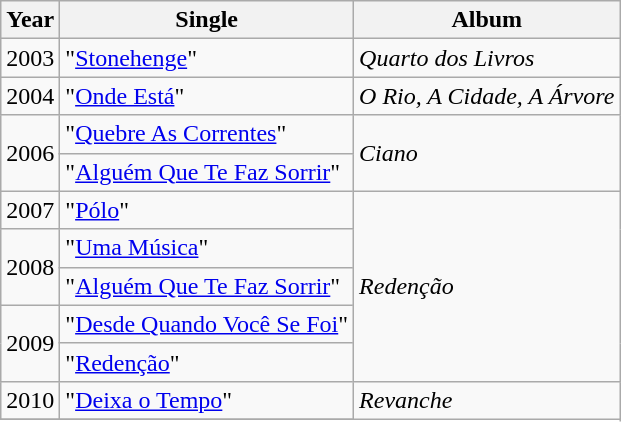<table class="wikitable" style=text-align:center;>
<tr>
<th align="left">Year</th>
<th align="left">Single</th>
<th align="left">Album</th>
</tr>
<tr>
<td>2003</td>
<td align="left">"<a href='#'>Stonehenge</a>"</td>
<td style="text-align:left;"><em>Quarto dos Livros</em></td>
</tr>
<tr>
<td>2004</td>
<td align="left">"<a href='#'>Onde Está</a>"</td>
<td style="text-align:left;"><em>O Rio, A Cidade, A Árvore</em></td>
</tr>
<tr>
<td rowspan="2">2006</td>
<td align="left">"<a href='#'>Quebre As Correntes</a>"</td>
<td style="text-align:left;" rowspan="2"><em>Ciano</em></td>
</tr>
<tr>
<td align="left">"<a href='#'>Alguém Que Te Faz Sorrir</a>"</td>
</tr>
<tr>
<td>2007</td>
<td align="left">"<a href='#'>Pólo</a>"</td>
<td style="text-align:left;" rowspan="5"><em>Redenção</em></td>
</tr>
<tr>
<td rowspan="2">2008</td>
<td align="left">"<a href='#'>Uma Música</a>"</td>
</tr>
<tr>
<td align="left">"<a href='#'>Alguém Que Te Faz Sorrir</a>"</td>
</tr>
<tr>
<td rowspan="2">2009</td>
<td align="left">"<a href='#'>Desde Quando Você Se Foi</a>"</td>
</tr>
<tr>
<td align="left">"<a href='#'>Redenção</a>"</td>
</tr>
<tr>
<td>2010</td>
<td align="left">"<a href='#'>Deixa o Tempo</a>"</td>
<td style="text-align:left;" rowspan="2"><em>Revanche</em></td>
</tr>
<tr>
</tr>
</table>
